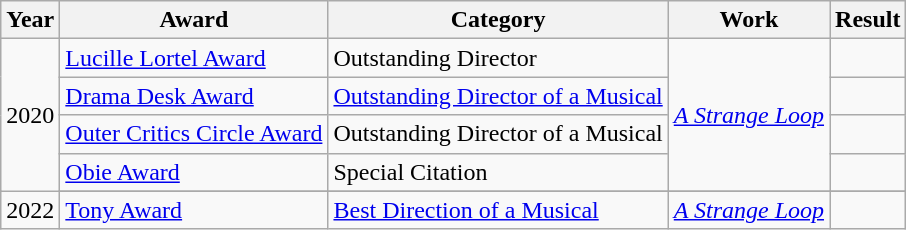<table class="wikitable">
<tr>
<th>Year</th>
<th>Award</th>
<th>Category</th>
<th>Work</th>
<th>Result</th>
</tr>
<tr>
<td rowspan="4">2020</td>
<td><a href='#'>Lucille Lortel Award</a></td>
<td>Outstanding Director</td>
<td rowspan="4"><em><a href='#'>A Strange Loop</a></em></td>
<td></td>
</tr>
<tr>
<td><a href='#'>Drama Desk Award</a></td>
<td><a href='#'>Outstanding Director of a Musical</a></td>
<td></td>
</tr>
<tr>
<td><a href='#'>Outer Critics Circle Award</a></td>
<td>Outstanding Director of a Musical</td>
<td></td>
</tr>
<tr>
<td><a href='#'>Obie Award</a></td>
<td>Special Citation</td>
<td></td>
</tr>
<tr>
<td rowspan="4">2022</td>
</tr>
<tr>
<td><a href='#'>Tony Award</a></td>
<td><a href='#'>Best Direction of a Musical</a></td>
<td><em><a href='#'>A Strange Loop</a></em></td>
<td></td>
</tr>
</table>
